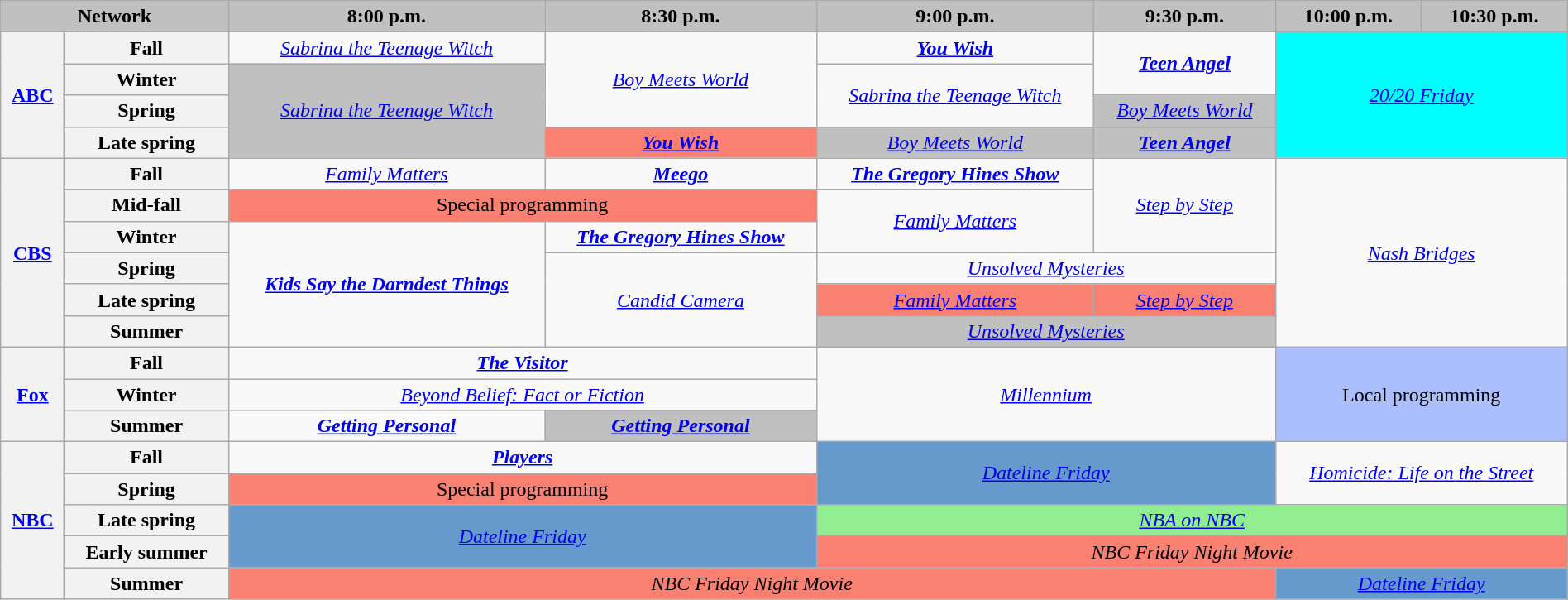<table class="wikitable" style="width:100%;margin-right:0;text-align:center">
<tr>
<th colspan="2" style="background-color:#C0C0C0">Network</th>
<th style="background-color:#C0C0C0;text-align:center">8:00 p.m.</th>
<th style="background-color:#C0C0C0;text-align:center">8:30 p.m.</th>
<th style="background-color:#C0C0C0;text-align:center">9:00 p.m.</th>
<th style="background-color:#C0C0C0;text-align:center">9:30 p.m.</th>
<th style="background-color:#C0C0C0;text-align:center">10:00 p.m.</th>
<th style="background-color:#C0C0C0;text-align:center">10:30 p.m.</th>
</tr>
<tr>
<th rowspan="4"><a href='#'>ABC</a></th>
<th>Fall</th>
<td><em><a href='#'>Sabrina the Teenage Witch</a></em></td>
<td rowspan="3"><em><a href='#'>Boy Meets World</a></em></td>
<td><strong><em><a href='#'>You Wish</a></em></strong></td>
<td rowspan="2"><strong><em><a href='#'>Teen Angel</a></em></strong></td>
<td rowspan="4" colspan="2" style="background:cyan;"><em><a href='#'>20/20 Friday</a></em> </td>
</tr>
<tr>
<th>Winter</th>
<td rowspan="3" style="background:#C0C0C0;"><em><a href='#'>Sabrina the Teenage Witch</a></em>  </td>
<td rowspan="2"><em><a href='#'>Sabrina the Teenage Witch</a></em></td>
</tr>
<tr>
<th>Spring</th>
<td style="background:#C0C0C0;"><em><a href='#'>Boy Meets World</a></em>  </td>
</tr>
<tr>
<th>Late spring</th>
<td style="background:#FA8072;"><strong><em><a href='#'>You Wish</a></em></strong></td>
<td style="background:#C0C0C0;"><em><a href='#'>Boy Meets World</a></em> </td>
<td style="background:#C0C0C0;"><strong><em><a href='#'>Teen Angel</a></em></strong> </td>
</tr>
<tr>
<th rowspan="6"><a href='#'>CBS</a></th>
<th>Fall</th>
<td><em><a href='#'>Family Matters</a></em></td>
<td><strong><em><a href='#'>Meego</a></em></strong></td>
<td><strong><em><a href='#'>The Gregory Hines Show</a></em></strong></td>
<td rowspan="3"><em><a href='#'>Step by Step</a></em></td>
<td rowspan="6" colspan="2"><em><a href='#'>Nash Bridges</a></em></td>
</tr>
<tr>
<th>Mid-fall</th>
<td colspan="2" style="background:#FA8072;">Special programming</td>
<td rowspan="2"><em><a href='#'>Family Matters</a></em></td>
</tr>
<tr>
<th>Winter</th>
<td rowspan="4"><strong><em><a href='#'>Kids Say the Darndest Things</a></em></strong></td>
<td><strong><em><a href='#'>The Gregory Hines Show</a></em></strong></td>
</tr>
<tr>
<th>Spring</th>
<td rowspan="3"><em><a href='#'>Candid Camera</a></em></td>
<td colspan="2"><em><a href='#'>Unsolved Mysteries</a></em></td>
</tr>
<tr>
<th>Late spring</th>
<td style="background:#FA8072;"><em><a href='#'>Family Matters</a></em></td>
<td style="background:#FA8072;"><em><a href='#'>Step by Step</a></em></td>
</tr>
<tr>
<th>Summer</th>
<td colspan="2" style="background:#C0C0C0;"><em><a href='#'>Unsolved Mysteries</a></em> </td>
</tr>
<tr>
<th rowspan="3"><a href='#'>Fox</a></th>
<th>Fall</th>
<td colspan="2"><strong><em><a href='#'>The Visitor</a></em></strong></td>
<td rowspan="3" colspan="2"><em><a href='#'>Millennium</a></em></td>
<td rowspan="3" colspan="2" style="background:#abbfff;">Local programming</td>
</tr>
<tr>
<th>Winter</th>
<td colspan="2"><em><a href='#'>Beyond Belief: Fact or Fiction</a></em></td>
</tr>
<tr>
<th>Summer</th>
<td><strong><em><a href='#'>Getting Personal</a></em></strong></td>
<td style="background:#C0C0C0;"><strong><em><a href='#'>Getting Personal</a></em></strong> </td>
</tr>
<tr>
<th rowspan="5"><a href='#'>NBC</a></th>
<th>Fall</th>
<td colspan="2"><strong><em><a href='#'>Players</a></em></strong></td>
<td colspan="2" rowspan="2" style="background:#6699CC;"><em><a href='#'>Dateline Friday</a></em></td>
<td colspan="2" rowspan="2"><em><a href='#'>Homicide: Life on the Street</a></em></td>
</tr>
<tr>
<th>Spring</th>
<td colspan="2" style="background:#FA8072;">Special programming</td>
</tr>
<tr>
<th>Late spring</th>
<td colspan="2" rowspan="2" style="background:#6699CC;"><em><a href='#'>Dateline Friday</a></em></td>
<td colspan="4" style="background:lightgreen;"><em><a href='#'>NBA on NBC</a></em></td>
</tr>
<tr>
<th>Early summer</th>
<td colspan="4" style="background:#FA8072;"><em>NBC Friday Night Movie</em></td>
</tr>
<tr>
<th>Summer</th>
<td colspan="4" style="background:#FA8072;"><em>NBC Friday Night Movie</em></td>
<td colspan="2" style="background:#6699CC;"><em><a href='#'>Dateline Friday</a></em></td>
</tr>
</table>
